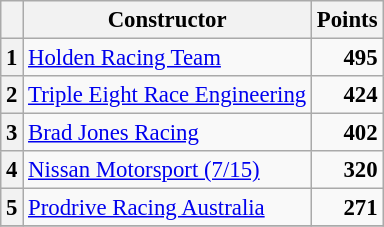<table class="wikitable" style="font-size: 95%;">
<tr>
<th></th>
<th>Constructor</th>
<th>Points</th>
</tr>
<tr>
<th>1</th>
<td><a href='#'>Holden Racing Team</a></td>
<td align="right"><strong>495</strong></td>
</tr>
<tr>
<th>2</th>
<td><a href='#'>Triple Eight Race Engineering</a></td>
<td align="right"><strong>424</strong></td>
</tr>
<tr>
<th>3</th>
<td><a href='#'>Brad Jones Racing</a></td>
<td align="right"><strong>402</strong></td>
</tr>
<tr>
<th>4</th>
<td><a href='#'>Nissan Motorsport (7/15)</a></td>
<td align="right"><strong>320</strong></td>
</tr>
<tr>
<th>5</th>
<td><a href='#'>Prodrive Racing Australia</a></td>
<td align="right"><strong>271</strong></td>
</tr>
<tr>
</tr>
</table>
